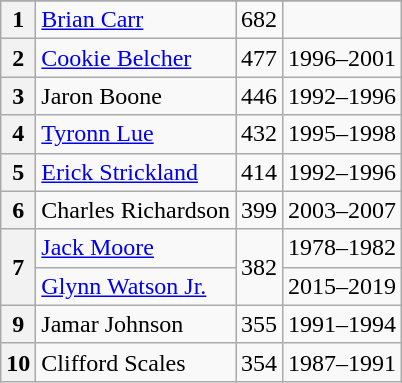<table class="wikitable">
<tr>
</tr>
<tr>
<th>1</th>
<td><a href='#'>Brian Carr</a></td>
<td>682</td>
<td></td>
</tr>
<tr>
<th>2</th>
<td><a href='#'>Cookie Belcher</a></td>
<td>477</td>
<td>1996–2001</td>
</tr>
<tr>
<th>3</th>
<td>Jaron Boone</td>
<td>446</td>
<td>1992–1996</td>
</tr>
<tr>
<th>4</th>
<td><a href='#'>Tyronn Lue</a></td>
<td>432</td>
<td>1995–1998</td>
</tr>
<tr>
<th>5</th>
<td><a href='#'>Erick Strickland</a></td>
<td>414</td>
<td>1992–1996</td>
</tr>
<tr>
<th>6</th>
<td>Charles Richardson</td>
<td>399</td>
<td>2003–2007</td>
</tr>
<tr>
<th rowspan=2>7</th>
<td><a href='#'>Jack Moore</a></td>
<td rowspan=2>382</td>
<td>1978–1982</td>
</tr>
<tr>
<td><a href='#'>Glynn Watson Jr.</a></td>
<td>2015–2019</td>
</tr>
<tr>
<th>9</th>
<td>Jamar Johnson</td>
<td>355</td>
<td>1991–1994</td>
</tr>
<tr>
<th>10</th>
<td>Clifford Scales</td>
<td>354</td>
<td>1987–1991</td>
</tr>
</table>
